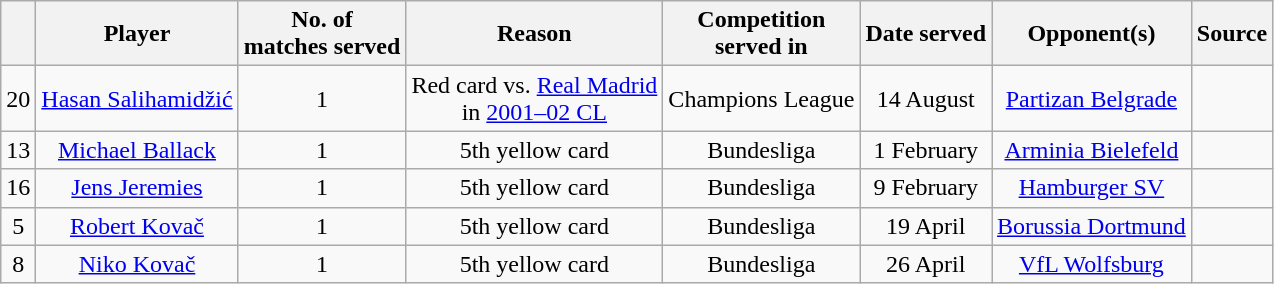<table class="wikitable" style="text-align: center">
<tr>
<th></th>
<th>Player</th>
<th>No. of <br> matches served</th>
<th>Reason</th>
<th>Competition <br> served in</th>
<th>Date served</th>
<th>Opponent(s)</th>
<th>Source</th>
</tr>
<tr>
<td>20</td>
<td><a href='#'>Hasan Salihamidžić</a></td>
<td>1</td>
<td>Red card vs. <a href='#'>Real Madrid</a> <br> in <a href='#'>2001–02 CL</a></td>
<td>Champions League</td>
<td>14 August</td>
<td><a href='#'>Partizan Belgrade</a></td>
<td></td>
</tr>
<tr>
<td>13</td>
<td><a href='#'>Michael Ballack</a></td>
<td>1</td>
<td>5th yellow card</td>
<td>Bundesliga</td>
<td>1 February</td>
<td><a href='#'>Arminia Bielefeld</a></td>
<td></td>
</tr>
<tr>
<td>16</td>
<td><a href='#'>Jens Jeremies</a></td>
<td>1</td>
<td>5th yellow card</td>
<td>Bundesliga</td>
<td>9 February</td>
<td><a href='#'>Hamburger SV</a></td>
<td></td>
</tr>
<tr>
<td>5</td>
<td><a href='#'>Robert Kovač</a></td>
<td>1</td>
<td>5th yellow card</td>
<td>Bundesliga</td>
<td>19 April</td>
<td><a href='#'>Borussia Dortmund</a></td>
<td></td>
</tr>
<tr>
<td>8</td>
<td><a href='#'>Niko Kovač</a></td>
<td>1</td>
<td>5th yellow card</td>
<td>Bundesliga</td>
<td>26 April</td>
<td><a href='#'>VfL Wolfsburg</a></td>
<td></td>
</tr>
</table>
